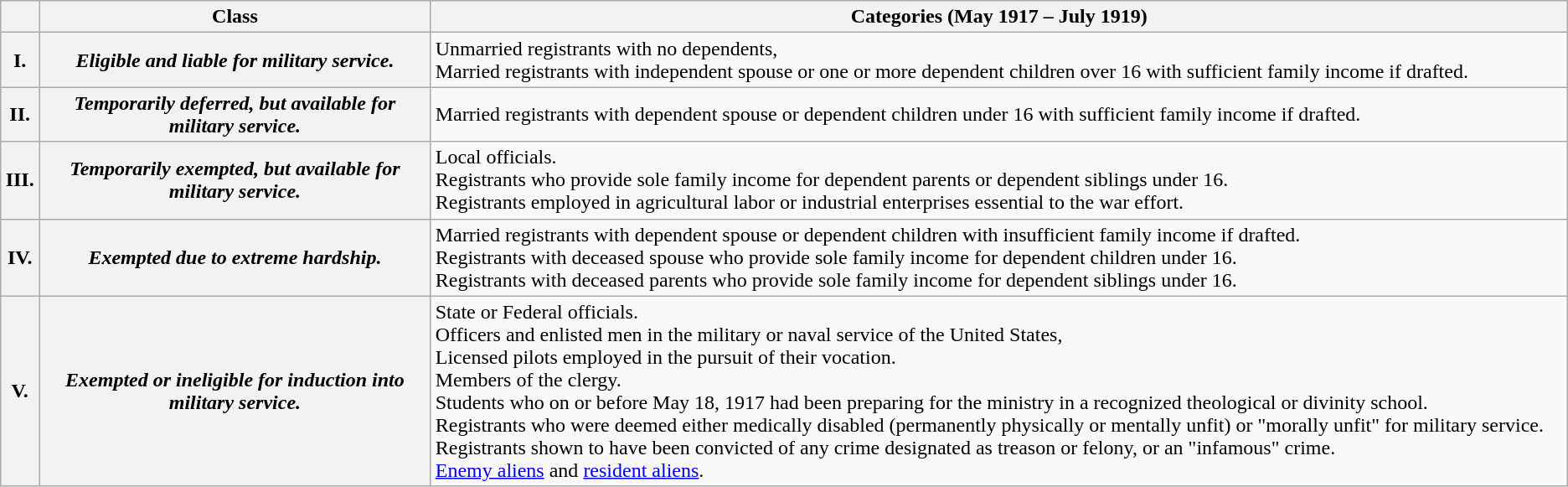<table class="wikitable">
<tr>
<th></th>
<th width=25%>Class</th>
<th>Categories (May 1917 – July 1919)</th>
</tr>
<tr>
<th>I.</th>
<th><em>Eligible and liable for military service.</em></th>
<td>Unmarried registrants with no dependents,<br> Married registrants with independent spouse or one or more dependent children over 16 with sufficient family income if drafted.</td>
</tr>
<tr>
<th>II.</th>
<th><em>Temporarily deferred, but available for military service.</em></th>
<td>Married registrants with dependent spouse or dependent children under 16 with sufficient family income if drafted.</td>
</tr>
<tr>
<th>III.</th>
<th><em>Temporarily exempted, but available for military service.</em></th>
<td>Local officials.<br> Registrants who provide sole family income for dependent parents or dependent siblings under 16.<br>Registrants employed in agricultural labor or industrial enterprises essential to the war effort.</td>
</tr>
<tr>
<th>IV.</th>
<th><em>Exempted due to extreme hardship.</em></th>
<td>Married registrants with dependent spouse or dependent children with insufficient family income if drafted.<br> Registrants with deceased spouse who provide sole family income for dependent children under 16.<br> Registrants with deceased parents who provide sole family income for dependent siblings under 16.</td>
</tr>
<tr>
<th>V.</th>
<th><em>Exempted or ineligible for induction into military service.</em></th>
<td>State or Federal officials.<br>Officers and enlisted men in the military or naval service of the United States,<br>Licensed pilots employed in the pursuit of their vocation.<br>Members of the clergy.<br>Students who on or before May 18, 1917 had been preparing for the ministry in a recognized theological or divinity school.<br>Registrants who were deemed either medically disabled (permanently physically or mentally unfit) or "morally unfit" for military service.<br>Registrants shown to have been convicted of any crime designated as treason or felony, or an "infamous" crime.<br><a href='#'>Enemy aliens</a> and <a href='#'>resident aliens</a>.</td>
</tr>
</table>
